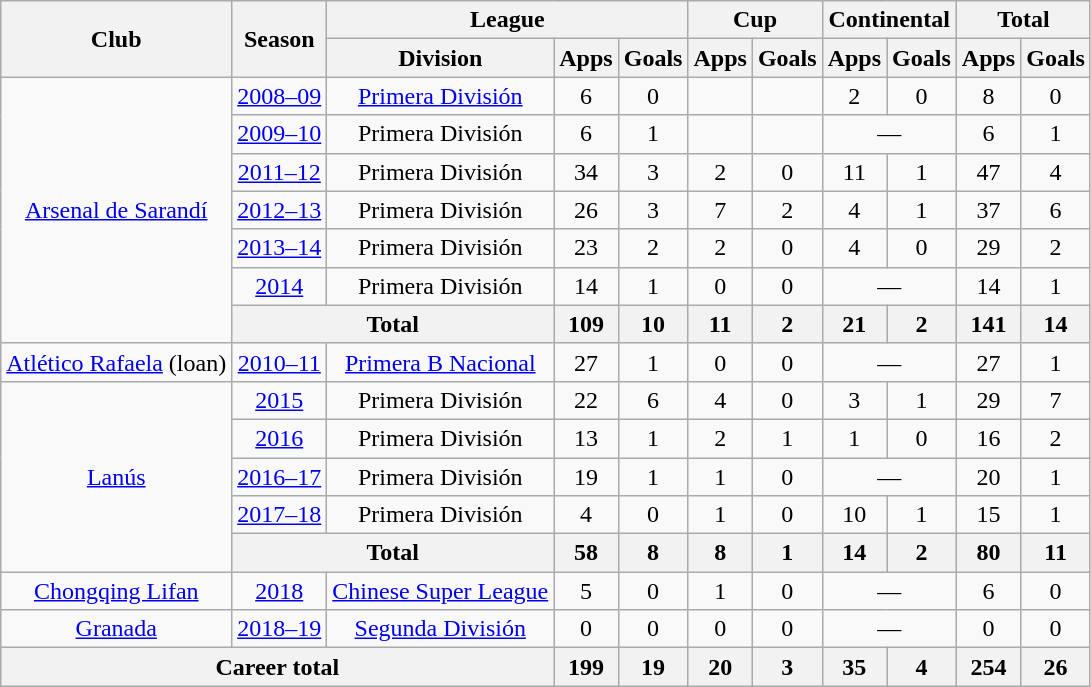<table class="wikitable" style="text-align: center;">
<tr>
<th rowspan="2">Club</th>
<th rowspan="2">Season</th>
<th colspan="3">League</th>
<th colspan="2">Cup</th>
<th colspan="2">Continental</th>
<th colspan="2">Total</th>
</tr>
<tr>
<th>Division</th>
<th>Apps</th>
<th>Goals</th>
<th>Apps</th>
<th>Goals</th>
<th>Apps</th>
<th>Goals</th>
<th>Apps</th>
<th>Goals</th>
</tr>
<tr>
<td rowspan="7"><a href='#'>Arsenal de Sarandí</a></td>
<td><a href='#'>2008–09</a></td>
<td><a href='#'>Primera División</a></td>
<td>6</td>
<td>0</td>
<td></td>
<td></td>
<td>2</td>
<td>0</td>
<td>8</td>
<td>0</td>
</tr>
<tr>
<td><a href='#'>2009–10</a></td>
<td>Primera División</td>
<td>6</td>
<td>1</td>
<td></td>
<td></td>
<td colspan="2">—</td>
<td>6</td>
<td>1</td>
</tr>
<tr>
<td><a href='#'>2011–12</a></td>
<td>Primera División</td>
<td>34</td>
<td>3</td>
<td>2</td>
<td>0</td>
<td>11</td>
<td>1</td>
<td>47</td>
<td>4</td>
</tr>
<tr>
<td><a href='#'>2012–13</a></td>
<td>Primera División</td>
<td>26</td>
<td>3</td>
<td>7</td>
<td>2</td>
<td>4</td>
<td>1</td>
<td>37</td>
<td>6</td>
</tr>
<tr>
<td><a href='#'>2013–14</a></td>
<td>Primera División</td>
<td>23</td>
<td>2</td>
<td>2</td>
<td>0</td>
<td>4</td>
<td>0</td>
<td>29</td>
<td>2</td>
</tr>
<tr>
<td><a href='#'>2014</a></td>
<td>Primera División</td>
<td>14</td>
<td>1</td>
<td>0</td>
<td>0</td>
<td colspan="2">—</td>
<td>14</td>
<td>1</td>
</tr>
<tr>
<th colspan="2">Total</th>
<th>109</th>
<th>10</th>
<th>11</th>
<th>2</th>
<th>21</th>
<th>2</th>
<th>141</th>
<th>14</th>
</tr>
<tr>
<td rowspan="1"><a href='#'>Atlético Rafaela</a> (loan)</td>
<td><a href='#'>2010–11</a></td>
<td><a href='#'>Primera B Nacional</a></td>
<td>27</td>
<td>1</td>
<td>0</td>
<td>0</td>
<td colspan="2">—</td>
<td>27</td>
<td>1</td>
</tr>
<tr>
<td rowspan="5"><a href='#'>Lanús</a></td>
<td><a href='#'>2015</a></td>
<td>Primera División</td>
<td>22</td>
<td>6</td>
<td>4</td>
<td>0</td>
<td>3</td>
<td>1</td>
<td>29</td>
<td>7</td>
</tr>
<tr>
<td><a href='#'>2016</a></td>
<td>Primera División</td>
<td>13</td>
<td>1</td>
<td>2</td>
<td>1</td>
<td>1</td>
<td>0</td>
<td>16</td>
<td>2</td>
</tr>
<tr>
<td><a href='#'>2016–17</a></td>
<td>Primera División</td>
<td>19</td>
<td>1</td>
<td>1</td>
<td>0</td>
<td colspan="2">—</td>
<td>20</td>
<td>1</td>
</tr>
<tr>
<td><a href='#'>2017–18</a></td>
<td>Primera División</td>
<td>4</td>
<td>0</td>
<td>1</td>
<td>0</td>
<td>10</td>
<td>1</td>
<td>15</td>
<td>1</td>
</tr>
<tr>
<th colspan="2">Total</th>
<th>58</th>
<th>8</th>
<th>8</th>
<th>1</th>
<th>14</th>
<th>2</th>
<th>80</th>
<th>11</th>
</tr>
<tr>
<td><a href='#'>Chongqing Lifan</a></td>
<td><a href='#'>2018</a></td>
<td><a href='#'>Chinese Super League</a></td>
<td>5</td>
<td>0</td>
<td>1</td>
<td>0</td>
<td colspan="2">—</td>
<td>6</td>
<td>0</td>
</tr>
<tr>
<td><a href='#'>Granada</a></td>
<td><a href='#'>2018–19</a></td>
<td><a href='#'>Segunda División</a></td>
<td>0</td>
<td>0</td>
<td>0</td>
<td>0</td>
<td colspan="2">—</td>
<td>0</td>
<td>0</td>
</tr>
<tr>
<th colspan="3">Career total</th>
<th>199</th>
<th>19</th>
<th>20</th>
<th>3</th>
<th>35</th>
<th>4</th>
<th>254</th>
<th>26</th>
</tr>
</table>
